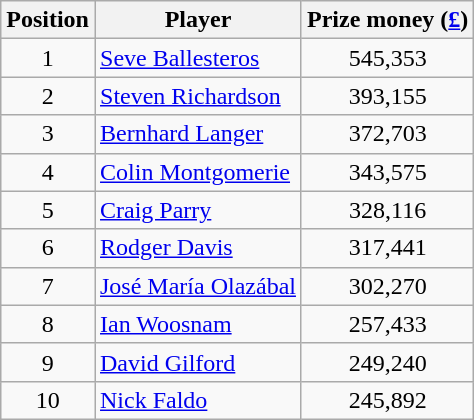<table class="wikitable">
<tr>
<th>Position</th>
<th>Player</th>
<th>Prize money (<a href='#'>£</a>)</th>
</tr>
<tr>
<td align=center>1</td>
<td> <a href='#'>Seve Ballesteros</a></td>
<td align=center>545,353</td>
</tr>
<tr>
<td align=center>2</td>
<td> <a href='#'>Steven Richardson</a></td>
<td align=center>393,155</td>
</tr>
<tr>
<td align=center>3</td>
<td> <a href='#'>Bernhard Langer</a></td>
<td align=center>372,703</td>
</tr>
<tr>
<td align=center>4</td>
<td> <a href='#'>Colin Montgomerie</a></td>
<td align=center>343,575</td>
</tr>
<tr>
<td align=center>5</td>
<td> <a href='#'>Craig Parry</a></td>
<td align=center>328,116</td>
</tr>
<tr>
<td align=center>6</td>
<td> <a href='#'>Rodger Davis</a></td>
<td align=center>317,441</td>
</tr>
<tr>
<td align=center>7</td>
<td> <a href='#'>José María Olazábal</a></td>
<td align=center>302,270</td>
</tr>
<tr>
<td align=center>8</td>
<td> <a href='#'>Ian Woosnam</a></td>
<td align=center>257,433</td>
</tr>
<tr>
<td align=center>9</td>
<td> <a href='#'>David Gilford</a></td>
<td align=center>249,240</td>
</tr>
<tr>
<td align=center>10</td>
<td> <a href='#'>Nick Faldo</a></td>
<td align=center>245,892</td>
</tr>
</table>
